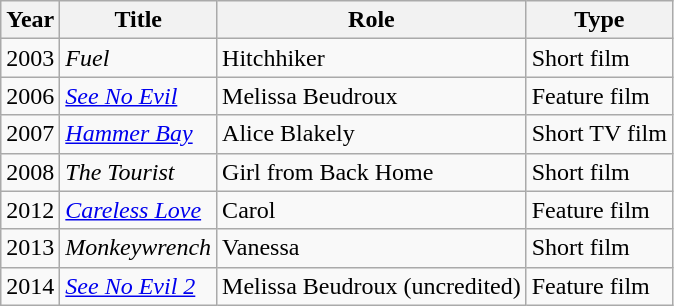<table class="wikitable">
<tr>
<th>Year</th>
<th>Title</th>
<th>Role</th>
<th>Type</th>
</tr>
<tr>
<td>2003</td>
<td><em>Fuel</em></td>
<td>Hitchhiker</td>
<td>Short film</td>
</tr>
<tr>
<td>2006</td>
<td><em><a href='#'>See No Evil</a></em></td>
<td>Melissa Beudroux</td>
<td>Feature film</td>
</tr>
<tr>
<td>2007</td>
<td><em><a href='#'>Hammer Bay</a></em></td>
<td>Alice Blakely</td>
<td>Short TV film</td>
</tr>
<tr>
<td>2008</td>
<td><em>The Tourist</em></td>
<td>Girl from Back Home</td>
<td>Short film</td>
</tr>
<tr>
<td>2012</td>
<td><em><a href='#'>Careless Love</a></em></td>
<td>Carol</td>
<td>Feature film</td>
</tr>
<tr>
<td>2013</td>
<td><em>Monkeywrench</em></td>
<td>Vanessa</td>
<td>Short film</td>
</tr>
<tr>
<td>2014</td>
<td><em><a href='#'>See No Evil 2</a></em></td>
<td>Melissa Beudroux (uncredited)</td>
<td>Feature film</td>
</tr>
</table>
